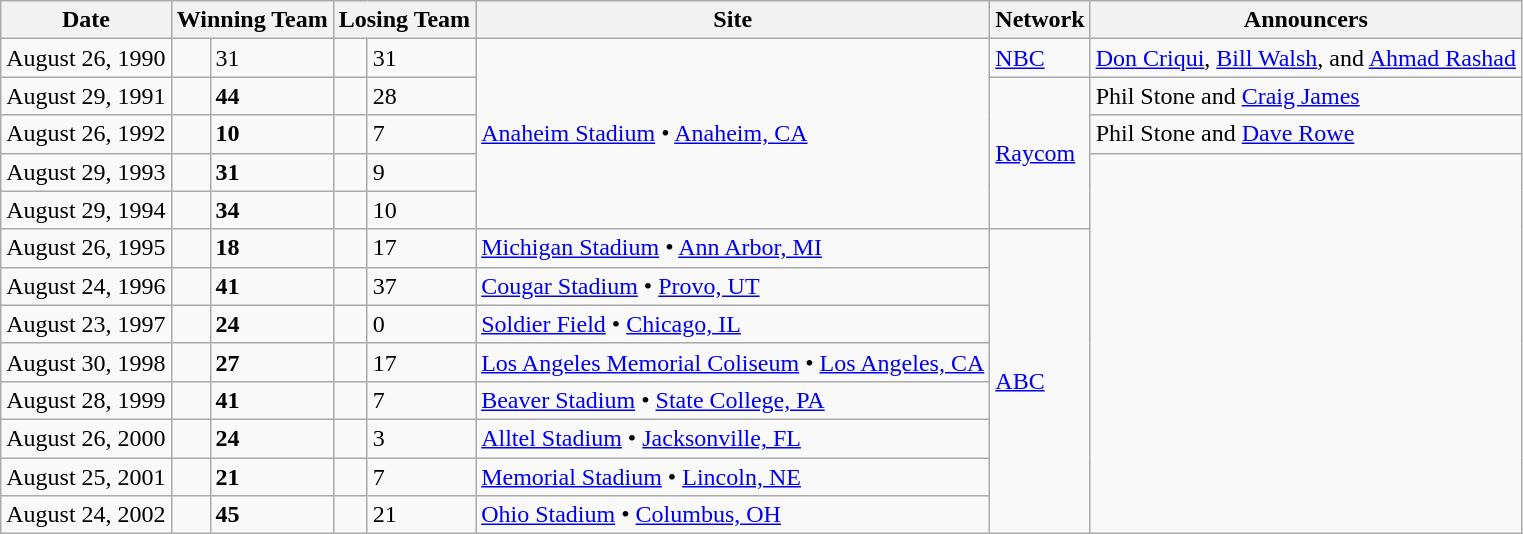<table class="wikitable">
<tr>
<th>Date</th>
<th colspan="2">Winning Team</th>
<th colspan="2">Losing Team</th>
<th>Site</th>
<th>Network</th>
<th>Announcers</th>
</tr>
<tr>
<td>August 26, 1990</td>
<td style=><strong><a href='#'></a></strong></td>
<td>31</td>
<td style=><strong></strong></td>
<td>31</td>
<td rowspan="5"><a href='#'>Anaheim Stadium</a> • <a href='#'>Anaheim, CA</a></td>
<td><a href='#'>NBC</a></td>
<td><a href='#'>Don Criqui</a>, <a href='#'>Bill Walsh</a>, and <a href='#'>Ahmad Rashad</a></td>
</tr>
<tr>
<td>August 29, 1991</td>
<td style=><strong><a href='#'></a></strong></td>
<td><strong>44</strong></td>
<td style=><strong><a href='#'></a></strong></td>
<td>28</td>
<td rowspan="4"><a href='#'>Raycom</a></td>
<td>Phil Stone and <a href='#'>Craig James</a></td>
</tr>
<tr>
<td>August 26, 1992</td>
<td style=><strong><a href='#'></a></strong></td>
<td><strong>10</strong></td>
<td style=><strong><a href='#'></a></strong></td>
<td>7</td>
<td>Phil Stone and <a href='#'>Dave Rowe</a></td>
</tr>
<tr>
<td>August 29, 1993</td>
<td style=><strong></strong></td>
<td><strong>31</strong></td>
<td style=><strong><a href='#'></a></strong></td>
<td>9</td>
<td rowspan="10"></td>
</tr>
<tr>
<td>August 29, 1994</td>
<td style=><strong><a href='#'></a></strong></td>
<td><strong>34</strong></td>
<td style=><strong><a href='#'></a></strong></td>
<td>10</td>
</tr>
<tr>
<td>August 26, 1995</td>
<td style=><strong><a href='#'></a></strong></td>
<td><strong>18</strong></td>
<td style=><strong><a href='#'></a></strong></td>
<td>17</td>
<td><a href='#'>Michigan Stadium</a> • <a href='#'>Ann Arbor, MI</a></td>
<td rowspan="8"><a href='#'>ABC</a></td>
</tr>
<tr>
<td>August 24, 1996</td>
<td style=><strong><a href='#'></a></strong></td>
<td><strong>41</strong></td>
<td style=><strong></strong></td>
<td>37</td>
<td><a href='#'>Cougar Stadium</a> • <a href='#'>Provo, UT</a></td>
</tr>
<tr>
<td>August 23, 1997</td>
<td style=><strong><a href='#'></a></strong></td>
<td><strong>24</strong></td>
<td style=><strong><a href='#'></a></strong></td>
<td>0</td>
<td><a href='#'>Soldier Field</a> • <a href='#'>Chicago, IL</a></td>
</tr>
<tr>
<td>August 30, 1998</td>
<td style=><strong><a href='#'></a></strong></td>
<td><strong>27</strong></td>
<td style=><strong><a href='#'></a></strong></td>
<td>17</td>
<td><a href='#'>Los Angeles Memorial Coliseum</a> • <a href='#'>Los Angeles, CA</a></td>
</tr>
<tr>
<td>August 28, 1999</td>
<td style=><strong></strong></td>
<td><strong>41</strong></td>
<td style=><strong><a href='#'></a></strong></td>
<td>7</td>
<td><a href='#'>Beaver Stadium</a> • <a href='#'>State College, PA</a></td>
</tr>
<tr>
<td>August 26, 2000</td>
<td style=><strong><a href='#'></a></strong></td>
<td><strong>24</strong></td>
<td style=><strong><a href='#'></a></strong></td>
<td>3</td>
<td><a href='#'>Alltel Stadium</a> • <a href='#'>Jacksonville, FL</a></td>
</tr>
<tr>
<td>August 25, 2001</td>
<td style=><strong><a href='#'></a></strong></td>
<td><strong>21</strong></td>
<td style=><strong><a href='#'></a></strong></td>
<td>7</td>
<td><a href='#'>Memorial Stadium</a> • <a href='#'>Lincoln, NE</a></td>
</tr>
<tr>
<td>August 24, 2002</td>
<td style=><strong><a href='#'></a></strong></td>
<td><strong>45</strong></td>
<td style=><strong></strong></td>
<td>21</td>
<td><a href='#'>Ohio Stadium</a> • <a href='#'>Columbus, OH</a></td>
</tr>
</table>
